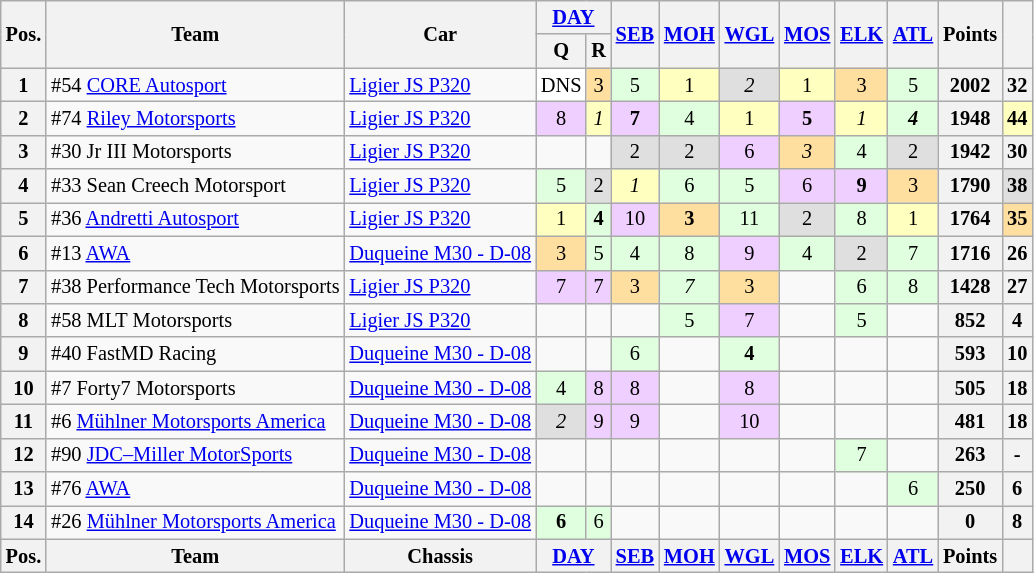<table class="wikitable" style="font-size:85%;">
<tr>
<th rowspan="2">Pos.</th>
<th rowspan="2">Team</th>
<th rowspan="2">Car</th>
<th colspan="2"><a href='#'>DAY</a></th>
<th rowspan="2"><a href='#'>SEB</a></th>
<th rowspan="2"><a href='#'>MOH</a></th>
<th rowspan="2"><a href='#'>WGL</a></th>
<th rowspan="2"><a href='#'>MOS</a></th>
<th rowspan="2"><a href='#'>ELK</a></th>
<th rowspan="2"><a href='#'>ATL</a></th>
<th rowspan="2">Points</th>
<th rowspan="2"></th>
</tr>
<tr>
<th>Q</th>
<th>R</th>
</tr>
<tr>
<th>1</th>
<td>#54 <a href='#'>CORE Autosport</a></td>
<td><a href='#'>Ligier JS P320</a></td>
<td style="background:#ffffff;" align="center">DNS</td>
<td style="background:#ffdf9f;" align="center">3</td>
<td style="background:#dfffdf;" align="center">5</td>
<td style="background:#ffffbf;" align="center">1</td>
<td style="background:#dfdfdf;" align="center"><em>2</em></td>
<td style="background:#ffffbf;" align="center">1</td>
<td style="background:#ffdf9f;" align="center">3</td>
<td style="background:#dfffdf;" align="center">5</td>
<th>2002</th>
<th>32</th>
</tr>
<tr>
<th>2</th>
<td>#74 <a href='#'>Riley Motorsports</a></td>
<td><a href='#'>Ligier JS P320</a></td>
<td style="background:#efcfff;" align="center">8</td>
<td style="background:#ffffbf;" align="center"><em>1</em></td>
<td style="background:#efcfff;" align="center"><strong>7</strong></td>
<td style="background:#dfffdf;" align="center">4</td>
<td style="background:#ffffbf;" align="center">1</td>
<td style="background:#efcfff;" align="center"><strong>5</strong></td>
<td style="background:#ffffbf;" align="center"><em>1</em></td>
<td style="background:#dfffdf;" align="center"><strong><em>4</em></strong></td>
<th>1948</th>
<th style="background:#ffffbf;" align="center">44</th>
</tr>
<tr>
<th>3</th>
<td>#30 Jr III Motorsports</td>
<td><a href='#'>Ligier JS P320</a></td>
<td></td>
<td></td>
<td style="background:#dfdfdf;" align="center">2</td>
<td style="background:#dfdfdf;" align="center">2</td>
<td style="background:#efcfff;" align="center">6</td>
<td style="background:#ffdf9f;" align="center"><em>3</em></td>
<td style="background:#dfffdf;" align="center">4</td>
<td style="background:#dfdfdf;" align="center">2</td>
<th>1942</th>
<th>30</th>
</tr>
<tr>
<th>4</th>
<td>#33 Sean Creech Motorsport</td>
<td><a href='#'>Ligier JS P320</a></td>
<td style="background:#dfffdf;" align="center">5</td>
<td style="background:#dfdfdf;" align="center">2</td>
<td style="background:#ffffbf;" align="center"><em>1</em></td>
<td style="background:#dfffdf;" align="center">6</td>
<td style="background:#dfffdf;" align="center">5</td>
<td style="background:#efcfff;" align="center">6</td>
<td style="background:#efcfff;" align="center"><strong>9</strong></td>
<td style="background:#ffdf9f;" align="center">3</td>
<th>1790</th>
<th style="background:#dfdfdf;" align="center">38</th>
</tr>
<tr>
<th>5</th>
<td>#36 <a href='#'>Andretti Autosport</a></td>
<td><a href='#'>Ligier JS P320</a></td>
<td style="background:#ffffbf;" align="center">1</td>
<td style="background:#dfffdf;" align="center"><strong>4</strong></td>
<td style="background:#efcfff;" align="center">10</td>
<td style="background:#ffdf9f;" align="center"><strong>3</strong></td>
<td style="background:#dfffdf;" align="center">11</td>
<td style="background:#dfdfdf;" align="center">2</td>
<td style="background:#dfffdf;" align="center">8</td>
<td style="background:#ffffbf;" align="center">1</td>
<th>1764</th>
<th style="background:#ffdf9f;" align="center">35</th>
</tr>
<tr>
<th>6</th>
<td>#13 <a href='#'>AWA</a></td>
<td><a href='#'>Duqueine M30 - D-08</a></td>
<td style="background:#ffdf9f;" align="center">3</td>
<td style="background:#dfffdf;" align="center">5</td>
<td style="background:#dfffdf;" align="center">4</td>
<td style="background:#dfffdf;" align="center">8</td>
<td style="background:#efcfff;" align="center">9</td>
<td style="background:#dfffdf;" align="center">4</td>
<td style="background:#dfdfdf;" align="center">2</td>
<td style="background:#dfffdf;" align="center">7</td>
<th>1716</th>
<th>26</th>
</tr>
<tr>
<th>7</th>
<td>#38 Performance Tech Motorsports</td>
<td><a href='#'>Ligier JS P320</a></td>
<td style="background:#efcfff;" align="center">7</td>
<td style="background:#efcfff;" align="center">7</td>
<td style="background:#ffdf9f;" align="center">3</td>
<td style="background:#dfffdf;" align="center"><em>7</em></td>
<td style="background:#ffdf9f;" align="center">3</td>
<td></td>
<td style="background:#dfffdf;" align="center">6</td>
<td style="background:#dfffdf;" align="center">8</td>
<th>1428</th>
<th>27</th>
</tr>
<tr>
<th>8</th>
<td>#58 MLT Motorsports</td>
<td><a href='#'>Ligier JS P320</a></td>
<td></td>
<td></td>
<td></td>
<td style="background:#dfffdf;" align="center">5</td>
<td style="background:#efcfff;" align="center">7</td>
<td></td>
<td style="background:#dfffdf;" align="center">5</td>
<td></td>
<th>852</th>
<th>4</th>
</tr>
<tr>
<th>9</th>
<td>#40 FastMD Racing</td>
<td><a href='#'>Duqueine M30 - D-08</a></td>
<td></td>
<td></td>
<td style="background:#dfffdf;" align="center">6</td>
<td></td>
<td style="background:#dfffdf;" align="center"><strong>4</strong></td>
<td></td>
<td></td>
<td></td>
<th>593</th>
<th>10</th>
</tr>
<tr>
<th>10</th>
<td>#7 Forty7 Motorsports</td>
<td><a href='#'>Duqueine M30 - D-08</a></td>
<td style="background:#dfffdf;" align="center">4</td>
<td style="background:#efcfff;" align="center">8</td>
<td style="background:#efcfff;" align="center">8</td>
<td></td>
<td style="background:#efcfff;" align="center">8</td>
<td></td>
<td></td>
<td></td>
<th>505</th>
<th>18</th>
</tr>
<tr>
<th>11</th>
<td>#6 <a href='#'>Mühlner Motorsports America</a></td>
<td><a href='#'>Duqueine M30 - D-08</a></td>
<td style="background:#dfdfdf;" align="center"><em>2</em></td>
<td style="background:#efcfff;" align="center">9</td>
<td style="background:#efcfff;" align="center">9</td>
<td></td>
<td style="background:#efcfff;" align="center">10</td>
<td></td>
<td></td>
<td></td>
<th>481</th>
<th>18</th>
</tr>
<tr>
<th>12</th>
<td>#90 <a href='#'>JDC–Miller MotorSports</a></td>
<td><a href='#'>Duqueine M30 - D-08</a></td>
<td></td>
<td></td>
<td></td>
<td></td>
<td></td>
<td></td>
<td style="background:#dfffdf;" align="center">7</td>
<td></td>
<th>263</th>
<th>-</th>
</tr>
<tr>
<th>13</th>
<td>#76 <a href='#'>AWA</a></td>
<td><a href='#'>Duqueine M30 - D-08</a></td>
<td></td>
<td></td>
<td></td>
<td></td>
<td></td>
<td></td>
<td></td>
<td style="background:#dfffdf;" align="center">6</td>
<th>250</th>
<th>6</th>
</tr>
<tr>
<th>14</th>
<td>#26 <a href='#'>Mühlner Motorsports America</a></td>
<td><a href='#'>Duqueine M30 - D-08</a></td>
<td style="background:#dfffdf;" align="center"><strong>6</strong></td>
<td style="background:#dfffdf;" align="center">6</td>
<td></td>
<td></td>
<td></td>
<td></td>
<td></td>
<td></td>
<th>0</th>
<th>8</th>
</tr>
<tr>
<th>Pos.</th>
<th>Team</th>
<th>Chassis</th>
<th colspan="2"><a href='#'>DAY</a></th>
<th><a href='#'>SEB</a></th>
<th><a href='#'>MOH</a></th>
<th><a href='#'>WGL</a></th>
<th><a href='#'>MOS</a></th>
<th><a href='#'>ELK</a></th>
<th><a href='#'>ATL</a></th>
<th>Points</th>
<th></th>
</tr>
</table>
